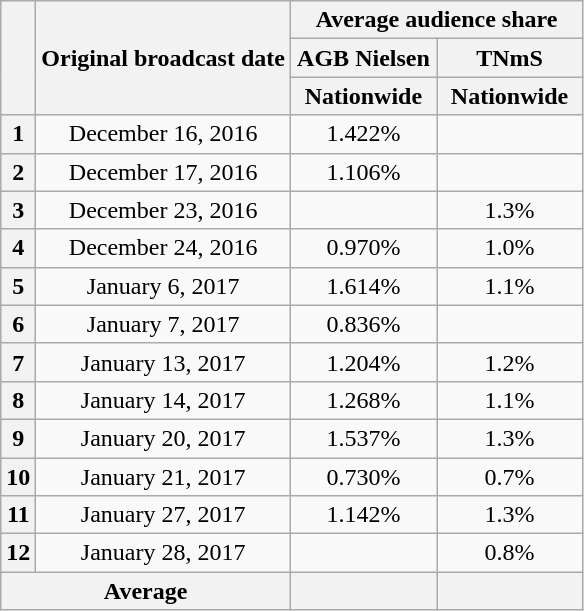<table class="wikitable" style="text-align:center">
<tr>
<th rowspan="3"></th>
<th rowspan="3">Original broadcast date</th>
<th colspan="2">Average audience share</th>
</tr>
<tr>
<th>AGB Nielsen</th>
<th>TNmS</th>
</tr>
<tr>
<th width="90">Nationwide</th>
<th width="90">Nationwide</th>
</tr>
<tr>
<th>1</th>
<td>December 16, 2016</td>
<td>1.422%</td>
<td></td>
</tr>
<tr>
<th>2</th>
<td>December 17, 2016</td>
<td>1.106%</td>
<td></td>
</tr>
<tr>
<th>3</th>
<td>December 23, 2016</td>
<td></td>
<td>1.3%</td>
</tr>
<tr>
<th>4</th>
<td>December 24, 2016</td>
<td>0.970%</td>
<td>1.0%</td>
</tr>
<tr>
<th>5</th>
<td>January 6, 2017</td>
<td>1.614%</td>
<td>1.1%</td>
</tr>
<tr>
<th>6</th>
<td>January 7, 2017</td>
<td>0.836%</td>
<td></td>
</tr>
<tr>
<th>7</th>
<td>January 13, 2017</td>
<td>1.204%</td>
<td>1.2%</td>
</tr>
<tr>
<th>8</th>
<td>January 14, 2017</td>
<td>1.268%</td>
<td>1.1%</td>
</tr>
<tr>
<th>9</th>
<td>January 20, 2017</td>
<td>1.537%</td>
<td>1.3%</td>
</tr>
<tr>
<th>10</th>
<td>January 21, 2017</td>
<td>0.730%</td>
<td>0.7%</td>
</tr>
<tr>
<th>11</th>
<td>January 27, 2017</td>
<td>1.142%</td>
<td>1.3%</td>
</tr>
<tr>
<th>12</th>
<td>January 28, 2017</td>
<td></td>
<td>0.8%</td>
</tr>
<tr>
<th colspan="2">Average</th>
<th></th>
<th></th>
</tr>
</table>
